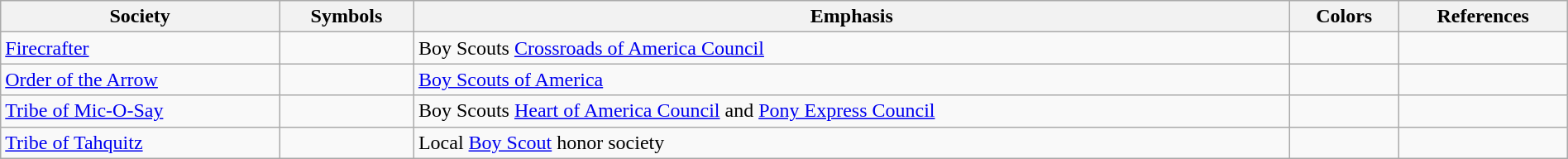<table class="wikitable" style="width:100%;">
<tr>
<th>Society</th>
<th>Symbols</th>
<th>Emphasis</th>
<th>Colors</th>
<th>References</th>
</tr>
<tr>
<td><a href='#'>Firecrafter</a></td>
<td></td>
<td>Boy Scouts <a href='#'>Crossroads of America Council</a></td>
<td></td>
<td></td>
</tr>
<tr>
<td><a href='#'>Order of the Arrow</a></td>
<td></td>
<td><a href='#'>Boy Scouts of America</a></td>
<td></td>
<td></td>
</tr>
<tr>
<td><a href='#'>Tribe of Mic-O-Say</a></td>
<td></td>
<td>Boy Scouts <a href='#'>Heart of America Council</a> and <a href='#'>Pony Express Council</a></td>
<td></td>
<td></td>
</tr>
<tr>
<td><a href='#'>Tribe of Tahquitz</a></td>
<td></td>
<td>Local <a href='#'>Boy Scout</a> honor society</td>
<td></td>
<td></td>
</tr>
</table>
